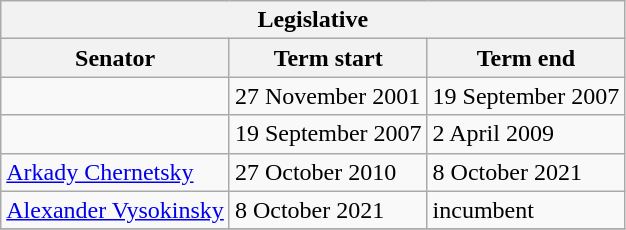<table class="wikitable sortable">
<tr>
<th colspan=3>Legislative</th>
</tr>
<tr>
<th>Senator</th>
<th>Term start</th>
<th>Term end</th>
</tr>
<tr>
<td></td>
<td>27 November 2001</td>
<td>19 September 2007</td>
</tr>
<tr>
<td></td>
<td>19 September 2007</td>
<td>2 April 2009</td>
</tr>
<tr>
<td><a href='#'>Arkady Chernetsky</a></td>
<td>27 October 2010</td>
<td>8 October 2021</td>
</tr>
<tr>
<td><a href='#'>Alexander Vysokinsky</a></td>
<td>8 October 2021</td>
<td>incumbent</td>
</tr>
<tr>
</tr>
</table>
